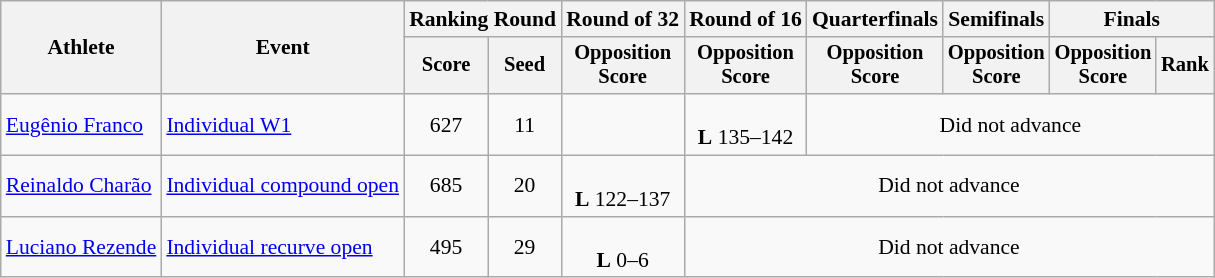<table class="wikitable" style="text-align: center; font-size:90%">
<tr>
<th rowspan="2">Athlete</th>
<th rowspan="2">Event</th>
<th colspan="2">Ranking Round</th>
<th>Round of 32</th>
<th>Round of 16</th>
<th>Quarterfinals</th>
<th>Semifinals</th>
<th colspan="2">Finals</th>
</tr>
<tr style="font-size:95%">
<th>Score</th>
<th>Seed</th>
<th>Opposition<br>Score</th>
<th>Opposition<br>Score</th>
<th>Opposition<br>Score</th>
<th>Opposition<br>Score</th>
<th>Opposition<br>Score</th>
<th>Rank</th>
</tr>
<tr>
<td align=left><a href='#'>Eugênio Franco</a></td>
<td align=left><a href='#'>Individual W1</a></td>
<td>627</td>
<td>11</td>
<td></td>
<td><br><strong>L</strong> 135–142</td>
<td colspan=4>Did not advance</td>
</tr>
<tr>
<td align=left><a href='#'>Reinaldo Charão</a></td>
<td align=left><a href='#'>Individual compound open</a></td>
<td>685</td>
<td>20</td>
<td><br><strong>L</strong> 122–137</td>
<td colspan=5>Did not advance</td>
</tr>
<tr>
<td align=left><a href='#'>Luciano Rezende</a></td>
<td align=left><a href='#'>Individual recurve open</a></td>
<td>495</td>
<td>29</td>
<td><br><strong>L</strong> 0–6</td>
<td colspan=5>Did not advance</td>
</tr>
</table>
